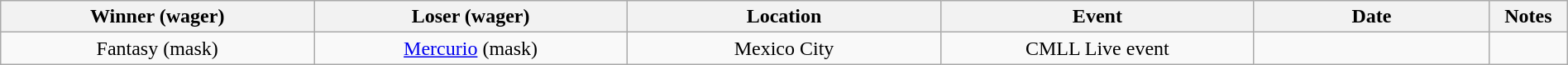<table class="wikitable sortable" width=100%  style="text-align: center">
<tr>
<th width=20% scope="col">Winner (wager)</th>
<th width=20% scope="col">Loser (wager)</th>
<th width=20% scope="col">Location</th>
<th width=20% scope="col">Event</th>
<th width=15% scope="col">Date</th>
<th class="unsortable" width=5% scope="col">Notes</th>
</tr>
<tr>
<td>Fantasy (mask)</td>
<td><a href='#'>Mercurio</a> (mask)</td>
<td>Mexico City</td>
<td>CMLL Live event</td>
<td></td>
<td></td>
</tr>
</table>
